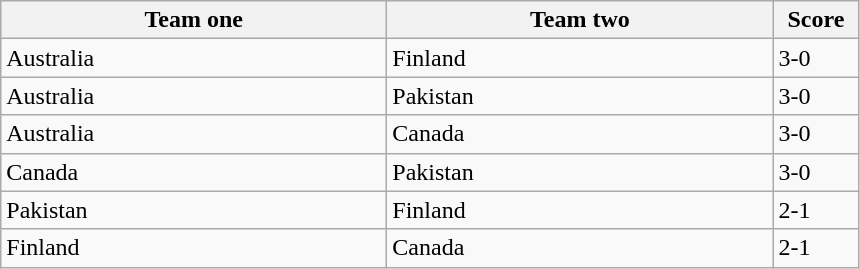<table class="wikitable">
<tr>
<th width=250>Team one</th>
<th width=250>Team two</th>
<th width=50>Score</th>
</tr>
<tr>
<td> Australia</td>
<td> Finland</td>
<td>3-0</td>
</tr>
<tr>
<td> Australia</td>
<td> Pakistan</td>
<td>3-0</td>
</tr>
<tr>
<td> Australia</td>
<td> Canada</td>
<td>3-0</td>
</tr>
<tr>
<td> Canada</td>
<td> Pakistan</td>
<td>3-0</td>
</tr>
<tr>
<td> Pakistan</td>
<td> Finland</td>
<td>2-1</td>
</tr>
<tr>
<td> Finland</td>
<td> Canada</td>
<td>2-1</td>
</tr>
</table>
